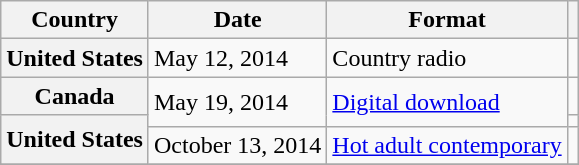<table class="wikitable plainrowheaders">
<tr>
<th scope="col">Country</th>
<th scope="col">Date</th>
<th scope="col">Format</th>
<th scope="col"></th>
</tr>
<tr>
<th scope="row">United States</th>
<td>May 12, 2014</td>
<td>Country radio</td>
<td></td>
</tr>
<tr>
<th scope="row">Canada</th>
<td rowspan="2">May 19, 2014</td>
<td rowspan="2"><a href='#'>Digital download</a></td>
<td></td>
</tr>
<tr>
<th scope="row" rowspan="2">United States</th>
<td></td>
</tr>
<tr>
<td>October 13, 2014</td>
<td><a href='#'>Hot adult contemporary</a></td>
<td></td>
</tr>
<tr>
</tr>
</table>
